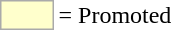<table>
<tr>
<td style="background-color:#ffffcc; border:1px solid #aaaaaa; width:2em;"></td>
<td>= Promoted</td>
</tr>
</table>
